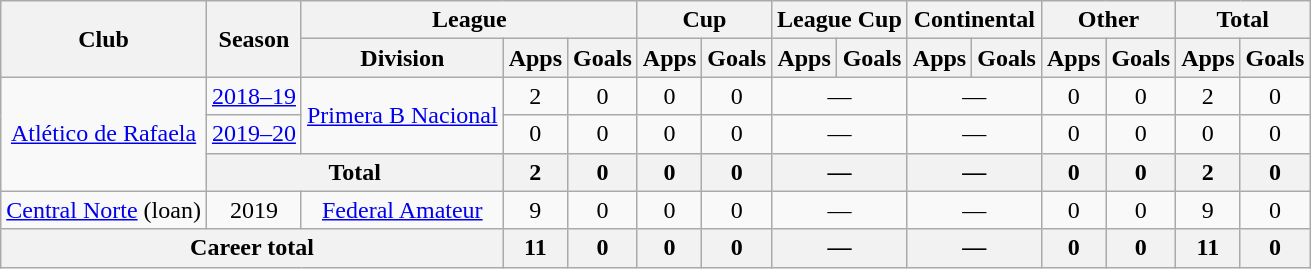<table class="wikitable" style="text-align:center">
<tr>
<th rowspan="2">Club</th>
<th rowspan="2">Season</th>
<th colspan="3">League</th>
<th colspan="2">Cup</th>
<th colspan="2">League Cup</th>
<th colspan="2">Continental</th>
<th colspan="2">Other</th>
<th colspan="2">Total</th>
</tr>
<tr>
<th>Division</th>
<th>Apps</th>
<th>Goals</th>
<th>Apps</th>
<th>Goals</th>
<th>Apps</th>
<th>Goals</th>
<th>Apps</th>
<th>Goals</th>
<th>Apps</th>
<th>Goals</th>
<th>Apps</th>
<th>Goals</th>
</tr>
<tr>
<td rowspan="3"><a href='#'>Atlético de Rafaela</a></td>
<td><a href='#'>2018–19</a></td>
<td rowspan="2"><a href='#'>Primera B Nacional</a></td>
<td>2</td>
<td>0</td>
<td>0</td>
<td>0</td>
<td colspan="2">—</td>
<td colspan="2">—</td>
<td>0</td>
<td>0</td>
<td>2</td>
<td>0</td>
</tr>
<tr>
<td><a href='#'>2019–20</a></td>
<td>0</td>
<td>0</td>
<td>0</td>
<td>0</td>
<td colspan="2">—</td>
<td colspan="2">—</td>
<td>0</td>
<td>0</td>
<td>0</td>
<td>0</td>
</tr>
<tr>
<th colspan="2">Total</th>
<th>2</th>
<th>0</th>
<th>0</th>
<th>0</th>
<th colspan="2">—</th>
<th colspan="2">—</th>
<th>0</th>
<th>0</th>
<th>2</th>
<th>0</th>
</tr>
<tr>
<td rowspan="1"><a href='#'>Central Norte</a> (loan)</td>
<td>2019</td>
<td rowspan="1"><a href='#'>Federal Amateur</a></td>
<td>9</td>
<td>0</td>
<td>0</td>
<td>0</td>
<td colspan="2">—</td>
<td colspan="2">—</td>
<td>0</td>
<td>0</td>
<td>9</td>
<td>0</td>
</tr>
<tr>
<th colspan="3">Career total</th>
<th>11</th>
<th>0</th>
<th>0</th>
<th>0</th>
<th colspan="2">—</th>
<th colspan="2">—</th>
<th>0</th>
<th>0</th>
<th>11</th>
<th>0</th>
</tr>
</table>
